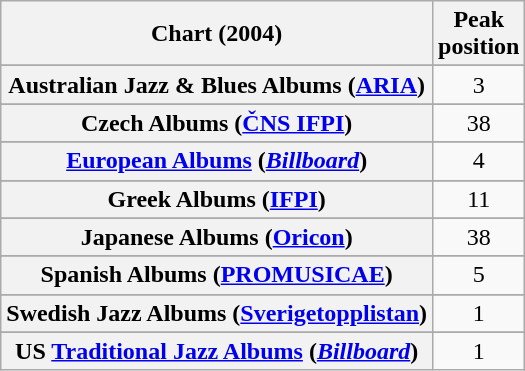<table class="wikitable sortable plainrowheaders" style="text-align:center">
<tr>
<th scope="col">Chart (2004)</th>
<th scope="col">Peak<br>position</th>
</tr>
<tr>
</tr>
<tr>
<th scope="row">Australian Jazz & Blues Albums (<a href='#'>ARIA</a>)</th>
<td>3</td>
</tr>
<tr>
</tr>
<tr>
</tr>
<tr>
</tr>
<tr>
</tr>
<tr>
<th scope="row">Czech Albums (<a href='#'>ČNS IFPI</a>)</th>
<td>38</td>
</tr>
<tr>
</tr>
<tr>
</tr>
<tr>
<th scope="row"><a href='#'>European Albums</a> (<em><a href='#'>Billboard</a></em>)</th>
<td>4</td>
</tr>
<tr>
</tr>
<tr>
</tr>
<tr>
</tr>
<tr>
<th scope="row">Greek Albums (<a href='#'>IFPI</a>)</th>
<td>11</td>
</tr>
<tr>
</tr>
<tr>
</tr>
<tr>
</tr>
<tr>
<th scope="row">Japanese Albums (<a href='#'>Oricon</a>)</th>
<td>38</td>
</tr>
<tr>
</tr>
<tr>
</tr>
<tr>
</tr>
<tr>
</tr>
<tr>
</tr>
<tr>
<th scope="row">Spanish Albums (<a href='#'>PROMUSICAE</a>)</th>
<td>5</td>
</tr>
<tr>
</tr>
<tr>
<th scope="row">Swedish Jazz Albums (<a href='#'>Sverigetopplistan</a>)</th>
<td>1</td>
</tr>
<tr>
</tr>
<tr>
</tr>
<tr>
</tr>
<tr>
</tr>
<tr>
</tr>
<tr>
<th scope="row">US <a href='#'>Traditional Jazz Albums</a> (<em><a href='#'>Billboard</a></em>)</th>
<td>1</td>
</tr>
</table>
